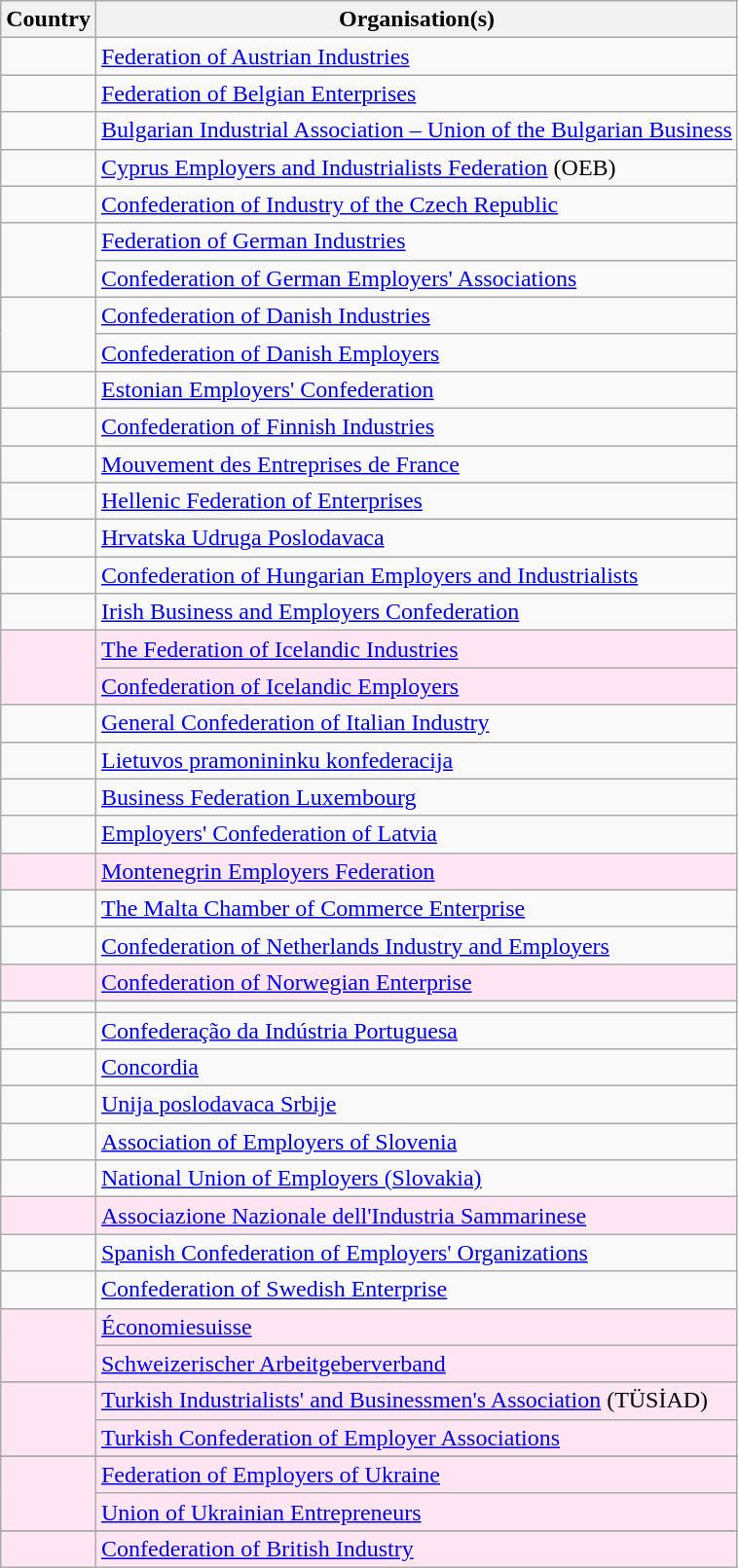<table class="wikitable">
<tr>
<th>Country</th>
<th>Organisation(s)</th>
</tr>
<tr>
<td></td>
<td><a href='#'>Federation of Austrian Industries</a></td>
</tr>
<tr>
<td></td>
<td><a href='#'>Federation of Belgian Enterprises</a></td>
</tr>
<tr>
<td></td>
<td><a href='#'>Bulgarian Industrial Association – Union of the Bulgarian Business</a></td>
</tr>
<tr>
<td></td>
<td><a href='#'>Cyprus Employers and Industrialists Federation</a> (OEB)</td>
</tr>
<tr>
<td></td>
<td><a href='#'>Confederation of Industry of the Czech Republic</a></td>
</tr>
<tr>
<td rowspan="2"></td>
<td><a href='#'>Federation of German Industries</a></td>
</tr>
<tr>
<td><a href='#'>Confederation of German Employers' Associations</a></td>
</tr>
<tr>
<td rowspan="2"></td>
<td><a href='#'>Confederation of Danish Industries</a></td>
</tr>
<tr>
<td><a href='#'>Confederation of Danish Employers</a></td>
</tr>
<tr>
<td></td>
<td><a href='#'>Estonian Employers' Confederation</a></td>
</tr>
<tr>
<td></td>
<td><a href='#'>Confederation of Finnish Industries</a></td>
</tr>
<tr>
<td></td>
<td><a href='#'>Mouvement des Entreprises de France</a></td>
</tr>
<tr>
<td></td>
<td><a href='#'>Hellenic Federation of Enterprises</a></td>
</tr>
<tr>
<td></td>
<td><a href='#'>Hrvatska Udruga Poslodavaca</a></td>
</tr>
<tr>
<td></td>
<td><a href='#'>Confederation of Hungarian Employers and Industrialists</a></td>
</tr>
<tr>
<td></td>
<td><a href='#'>Irish Business and Employers Confederation</a></td>
</tr>
<tr style="background:#FFE6F2">
<td rowspan="2"></td>
<td><a href='#'>The Federation of Icelandic Industries</a></td>
</tr>
<tr style="background:#FFE6F2">
<td><a href='#'>Confederation of Icelandic Employers</a></td>
</tr>
<tr>
<td></td>
<td><a href='#'>General Confederation of Italian Industry</a></td>
</tr>
<tr>
<td></td>
<td><a href='#'>Lietuvos pramonininku konfederacija</a></td>
</tr>
<tr>
<td></td>
<td><a href='#'>Business Federation Luxembourg</a></td>
</tr>
<tr>
<td></td>
<td><a href='#'>Employers' Confederation of Latvia</a></td>
</tr>
<tr style="background:#FFE6F2">
<td></td>
<td><a href='#'>Montenegrin Employers Federation</a></td>
</tr>
<tr>
<td></td>
<td><a href='#'>The Malta Chamber of Commerce Enterprise</a></td>
</tr>
<tr>
<td></td>
<td><a href='#'>Confederation of Netherlands Industry and Employers</a></td>
</tr>
<tr style="background:#FFE6F2">
<td></td>
<td><a href='#'>Confederation of Norwegian Enterprise</a></td>
</tr>
<tr>
<td></td>
<td></td>
</tr>
<tr>
<td></td>
<td><a href='#'>Confederação da Indústria Portuguesa</a></td>
</tr>
<tr>
<td></td>
<td><a href='#'>Concordia</a></td>
</tr>
<tr>
<td></td>
<td><a href='#'>Unija poslodavaca Srbije</a></td>
</tr>
<tr>
<td></td>
<td><a href='#'>Association of Employers of Slovenia</a></td>
</tr>
<tr>
<td></td>
<td><a href='#'>National Union of Employers (Slovakia)</a></td>
</tr>
<tr style="background:#FFE6F2">
<td></td>
<td><a href='#'>Associazione Nazionale dell'Industria Sammarinese</a></td>
</tr>
<tr>
<td></td>
<td><a href='#'>Spanish Confederation of Employers' Organizations</a></td>
</tr>
<tr>
<td></td>
<td><a href='#'>Confederation of Swedish Enterprise</a></td>
</tr>
<tr style="background:#FFE6F2">
<td rowspan="2"></td>
<td><a href='#'>Économiesuisse</a></td>
</tr>
<tr style="background:#FFE6F2">
<td><a href='#'>Schweizerischer Arbeitgeberverband</a></td>
</tr>
<tr>
</tr>
<tr style="background:#FFE6F2">
<td rowspan="2"></td>
<td><a href='#'>Turkish Industrialists' and Businessmen's Association</a> (TÜSİAD)</td>
</tr>
<tr style="background:#FFE6F2">
<td><a href='#'>Turkish Confederation of Employer Associations</a></td>
</tr>
<tr>
</tr>
<tr style="background:#FFE6F2">
<td rowspan="2"></td>
<td><a href='#'>Federation of Employers of Ukraine</a></td>
</tr>
<tr style="background:#FFE6F2">
<td><a href='#'>Union of Ukrainian Entrepreneurs</a></td>
</tr>
<tr>
</tr>
<tr style="background:#FFE6F2">
<td></td>
<td><a href='#'>Confederation of British Industry</a></td>
</tr>
</table>
